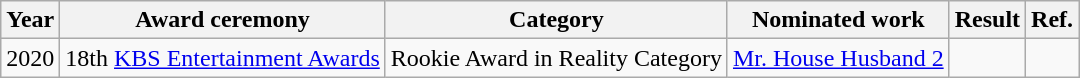<table class="wikitable">
<tr>
<th>Year</th>
<th>Award ceremony</th>
<th>Category</th>
<th>Nominated work</th>
<th>Result</th>
<th>Ref.</th>
</tr>
<tr>
<td>2020</td>
<td>18th <a href='#'>KBS Entertainment Awards</a></td>
<td>Rookie Award in Reality Category</td>
<td><a href='#'>Mr. House Husband 2</a></td>
<td></td>
<td></td>
</tr>
</table>
